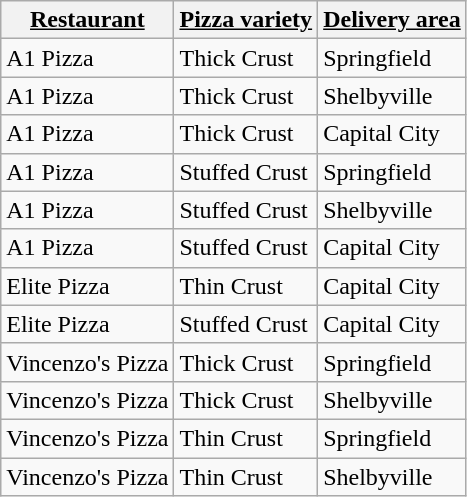<table class="wikitable">
<tr>
<th><u>Restaurant</u></th>
<th><u>Pizza variety</u></th>
<th><u>Delivery area</u></th>
</tr>
<tr>
<td>A1 Pizza</td>
<td>Thick Crust</td>
<td>Springfield</td>
</tr>
<tr>
<td>A1 Pizza</td>
<td>Thick Crust</td>
<td>Shelbyville</td>
</tr>
<tr>
<td>A1 Pizza</td>
<td>Thick Crust</td>
<td>Capital City</td>
</tr>
<tr>
<td>A1 Pizza</td>
<td>Stuffed Crust</td>
<td>Springfield</td>
</tr>
<tr>
<td>A1 Pizza</td>
<td>Stuffed Crust</td>
<td>Shelbyville</td>
</tr>
<tr>
<td>A1 Pizza</td>
<td>Stuffed Crust</td>
<td>Capital City</td>
</tr>
<tr>
<td>Elite Pizza</td>
<td>Thin Crust</td>
<td>Capital City</td>
</tr>
<tr>
<td>Elite Pizza</td>
<td>Stuffed Crust</td>
<td>Capital City</td>
</tr>
<tr>
<td>Vincenzo's Pizza</td>
<td>Thick Crust</td>
<td>Springfield</td>
</tr>
<tr>
<td>Vincenzo's Pizza</td>
<td>Thick Crust</td>
<td>Shelbyville</td>
</tr>
<tr>
<td>Vincenzo's Pizza</td>
<td>Thin Crust</td>
<td>Springfield</td>
</tr>
<tr>
<td>Vincenzo's Pizza</td>
<td>Thin Crust</td>
<td>Shelbyville</td>
</tr>
</table>
